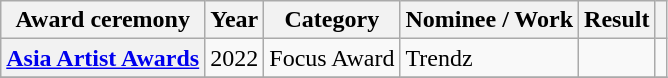<table class="wikitable plainrowheaders sortable">
<tr>
<th scope="col">Award ceremony</th>
<th scope="col">Year</th>
<th scope="col">Category</th>
<th scope="col">Nominee / Work</th>
<th scope="col">Result</th>
<th scope="col" class="unsortable"></th>
</tr>
<tr>
<th scope="row"><a href='#'>Asia Artist Awards</a></th>
<td style="text-align:center">2022</td>
<td>Focus Award</td>
<td>Trendz</td>
<td></td>
<td style="text-align:center"></td>
</tr>
<tr>
</tr>
</table>
